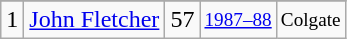<table class="wikitable">
<tr>
</tr>
<tr>
<td>1</td>
<td><a href='#'>John Fletcher</a></td>
<td>57</td>
<td style="font-size:80%;"><a href='#'>1987–88</a></td>
<td style="font-size:80%;">Colgate</td>
</tr>
</table>
